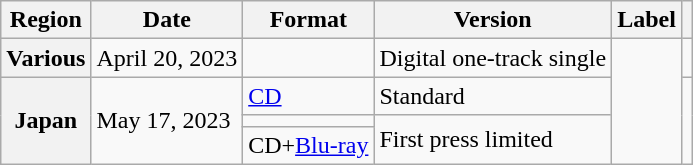<table class="wikitable plainrowheaders">
<tr>
<th scope="col">Region</th>
<th scope="col">Date</th>
<th scope="col">Format</th>
<th scope="col">Version</th>
<th scope="col">Label</th>
<th scope="col"></th>
</tr>
<tr>
<th scope="row">Various</th>
<td>April 20, 2023</td>
<td></td>
<td>Digital one-track single</td>
<td rowspan="4"></td>
<td style="text-align:center"></td>
</tr>
<tr>
<th rowspan="3" scope="row">Japan</th>
<td rowspan="3">May 17, 2023</td>
<td><a href='#'>CD</a></td>
<td>Standard</td>
<td style="text-align:center" rowspan="3"></td>
</tr>
<tr>
<td></td>
<td rowspan="2">First press limited</td>
</tr>
<tr>
<td>CD+<a href='#'>Blu-ray</a></td>
</tr>
</table>
